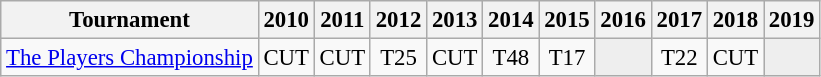<table class="wikitable" style="font-size:95%;text-align:center;">
<tr>
<th>Tournament</th>
<th>2010</th>
<th>2011</th>
<th>2012</th>
<th>2013</th>
<th>2014</th>
<th>2015</th>
<th>2016</th>
<th>2017</th>
<th>2018</th>
<th>2019</th>
</tr>
<tr>
<td align=left><a href='#'>The Players Championship</a></td>
<td>CUT</td>
<td>CUT</td>
<td>T25</td>
<td>CUT</td>
<td>T48</td>
<td>T17</td>
<td style="background:#eeeeee;"></td>
<td>T22</td>
<td>CUT</td>
<td style="background:#eeeeee;"></td>
</tr>
</table>
